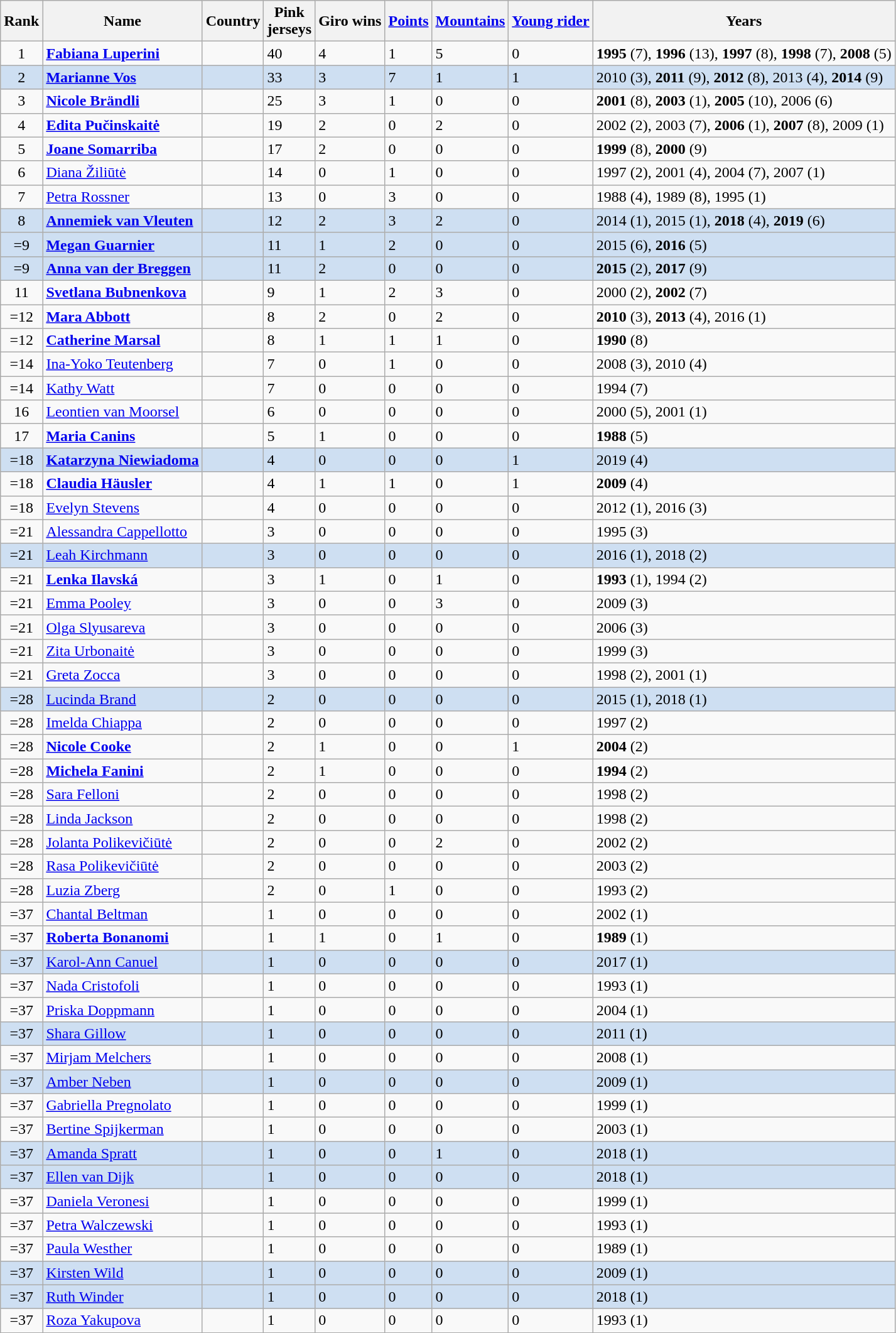<table class= "wikitable sortable">
<tr>
<th>Rank</th>
<th>Name</th>
<th>Country</th>
<th>Pink<br>jerseys</th>
<th>Giro wins<br></th>
<th><a href='#'>Points</a><br></th>
<th><a href='#'>Mountains</a><br></th>
<th><a href='#'>Young rider</a><br></th>
<th>Years</th>
</tr>
<tr>
<td align="center">1</td>
<td><strong><a href='#'>Fabiana Luperini</a></strong></td>
<td></td>
<td>40</td>
<td>4</td>
<td>1</td>
<td>5</td>
<td>0</td>
<td><strong>1995</strong> (7), <strong>1996</strong> (13), <strong>1997</strong> (8), <strong>1998</strong> (7), <strong>2008</strong> (5)</td>
</tr>
<tr style= "background:#CEDFF2;">
<td align="center">2</td>
<td><strong><a href='#'>Marianne Vos</a></strong></td>
<td></td>
<td>33</td>
<td>3</td>
<td>7</td>
<td>1</td>
<td>1</td>
<td>2010 (3), <strong>2011</strong> (9), <strong>2012</strong> (8), 2013 (4), <strong>2014</strong> (9)</td>
</tr>
<tr>
<td align="center">3</td>
<td><strong><a href='#'>Nicole Brändli</a></strong></td>
<td></td>
<td>25</td>
<td>3</td>
<td>1</td>
<td>0</td>
<td>0</td>
<td><strong>2001</strong> (8), <strong>2003</strong> (1), <strong>2005</strong> (10), 2006 (6)</td>
</tr>
<tr>
<td align="center">4</td>
<td><strong><a href='#'>Edita Pučinskaitė</a></strong></td>
<td></td>
<td>19</td>
<td>2</td>
<td>0</td>
<td>2</td>
<td>0</td>
<td>2002 (2), 2003 (7), <strong>2006</strong> (1), <strong>2007</strong> (8), 2009 (1)</td>
</tr>
<tr>
<td align="center">5</td>
<td><strong><a href='#'>Joane Somarriba</a></strong></td>
<td></td>
<td>17</td>
<td>2</td>
<td>0</td>
<td>0</td>
<td>0</td>
<td><strong>1999</strong> (8), <strong>2000</strong> (9)</td>
</tr>
<tr>
<td align="center">6</td>
<td><a href='#'>Diana Žiliūtė</a></td>
<td></td>
<td>14</td>
<td>0</td>
<td>1</td>
<td>0</td>
<td>0</td>
<td>1997 (2), 2001 (4), 2004 (7), 2007 (1)</td>
</tr>
<tr>
<td align="center">7</td>
<td><a href='#'>Petra Rossner</a></td>
<td></td>
<td>13</td>
<td>0</td>
<td>3</td>
<td>0</td>
<td>0</td>
<td>1988 (4), 1989 (8), 1995 (1)</td>
</tr>
<tr style= "background:#CEDFF2;">
<td align="center">8</td>
<td><strong><a href='#'>Annemiek van Vleuten</a></strong></td>
<td></td>
<td>12</td>
<td>2</td>
<td>3</td>
<td>2</td>
<td>0</td>
<td>2014 (1), 2015 (1), <strong>2018</strong> (4), <strong>2019</strong> (6)</td>
</tr>
<tr style= "background:#CEDFF2;">
<td align="center">=9</td>
<td><strong><a href='#'>Megan Guarnier</a></strong></td>
<td></td>
<td>11</td>
<td>1</td>
<td>2</td>
<td>0</td>
<td>0</td>
<td>2015 (6), <strong>2016</strong> (5)</td>
</tr>
<tr style= "background:#CEDFF2;">
<td align="center">=9</td>
<td><strong><a href='#'>Anna van der Breggen</a></strong></td>
<td></td>
<td>11</td>
<td>2</td>
<td>0</td>
<td>0</td>
<td>0</td>
<td><strong>2015</strong> (2), <strong>2017</strong> (9)</td>
</tr>
<tr>
<td align="center">11</td>
<td><strong><a href='#'>Svetlana Bubnenkova</a></strong></td>
<td></td>
<td>9</td>
<td>1</td>
<td>2</td>
<td>3</td>
<td>0</td>
<td>2000 (2), <strong>2002</strong> (7)</td>
</tr>
<tr>
<td align="center">=12</td>
<td><strong><a href='#'>Mara Abbott</a></strong></td>
<td></td>
<td>8</td>
<td>2</td>
<td>0</td>
<td>2</td>
<td>0</td>
<td><strong>2010</strong> (3), <strong>2013</strong> (4), 2016 (1)</td>
</tr>
<tr>
<td align="center">=12</td>
<td><strong><a href='#'>Catherine Marsal</a></strong></td>
<td></td>
<td>8</td>
<td>1</td>
<td>1</td>
<td>1</td>
<td>0</td>
<td><strong>1990</strong> (8)</td>
</tr>
<tr>
<td align="center">=14</td>
<td><a href='#'>Ina-Yoko Teutenberg</a></td>
<td></td>
<td>7</td>
<td>0</td>
<td>1</td>
<td>0</td>
<td>0</td>
<td>2008 (3), 2010 (4)</td>
</tr>
<tr>
<td align="center">=14</td>
<td><a href='#'>Kathy Watt</a></td>
<td></td>
<td>7</td>
<td>0</td>
<td>0</td>
<td>0</td>
<td>0</td>
<td>1994 (7)</td>
</tr>
<tr>
<td align="center">16</td>
<td><a href='#'>Leontien van Moorsel</a></td>
<td></td>
<td>6</td>
<td>0</td>
<td>0</td>
<td>0</td>
<td>0</td>
<td>2000 (5), 2001 (1)</td>
</tr>
<tr>
<td align="center">17</td>
<td><strong><a href='#'>Maria Canins</a></strong></td>
<td></td>
<td>5</td>
<td>1</td>
<td>0</td>
<td>0</td>
<td>0</td>
<td><strong>1988</strong> (5)</td>
</tr>
<tr style= "background:#CEDFF2;">
<td align="center">=18</td>
<td><strong><a href='#'>Katarzyna Niewiadoma</a></strong></td>
<td></td>
<td>4</td>
<td>0</td>
<td>0</td>
<td>0</td>
<td>1</td>
<td>2019 (4)</td>
</tr>
<tr>
<td align="center">=18</td>
<td><strong><a href='#'>Claudia Häusler</a></strong></td>
<td></td>
<td>4</td>
<td>1</td>
<td>1</td>
<td>0</td>
<td>1</td>
<td><strong>2009</strong> (4)</td>
</tr>
<tr>
<td align="center">=18</td>
<td><a href='#'>Evelyn Stevens</a></td>
<td></td>
<td>4</td>
<td>0</td>
<td>0</td>
<td>0</td>
<td>0</td>
<td>2012 (1), 2016 (3)</td>
</tr>
<tr>
<td align="center">=21</td>
<td><a href='#'>Alessandra Cappellotto</a></td>
<td></td>
<td>3</td>
<td>0</td>
<td>0</td>
<td>0</td>
<td>0</td>
<td>1995 (3)</td>
</tr>
<tr style= "background:#CEDFF2;">
<td align="center">=21</td>
<td><a href='#'>Leah Kirchmann</a></td>
<td></td>
<td>3</td>
<td>0</td>
<td>0</td>
<td>0</td>
<td>0</td>
<td>2016 (1), 2018 (2)</td>
</tr>
<tr>
<td align="center">=21</td>
<td><strong><a href='#'>Lenka Ilavská</a></strong></td>
<td></td>
<td>3</td>
<td>1</td>
<td>0</td>
<td>1</td>
<td>0</td>
<td><strong>1993</strong> (1), 1994 (2)</td>
</tr>
<tr>
<td align="center">=21</td>
<td><a href='#'>Emma Pooley</a></td>
<td></td>
<td>3</td>
<td>0</td>
<td>0</td>
<td>3</td>
<td>0</td>
<td>2009 (3)</td>
</tr>
<tr>
<td align="center">=21</td>
<td><a href='#'>Olga Slyusareva</a></td>
<td></td>
<td>3</td>
<td>0</td>
<td>0</td>
<td>0</td>
<td>0</td>
<td>2006 (3)</td>
</tr>
<tr>
<td align="center">=21</td>
<td><a href='#'>Zita Urbonaitė</a></td>
<td></td>
<td>3</td>
<td>0</td>
<td>0</td>
<td>0</td>
<td>0</td>
<td>1999 (3)</td>
</tr>
<tr>
<td align="center">=21</td>
<td><a href='#'>Greta Zocca</a></td>
<td></td>
<td>3</td>
<td>0</td>
<td>0</td>
<td>0</td>
<td>0</td>
<td>1998 (2), 2001 (1)</td>
</tr>
<tr style= "background:#CEDFF2;">
<td align="center">=28</td>
<td><a href='#'>Lucinda Brand</a></td>
<td></td>
<td>2</td>
<td>0</td>
<td>0</td>
<td>0</td>
<td>0</td>
<td>2015 (1), 2018 (1)</td>
</tr>
<tr>
<td align="center">=28</td>
<td><a href='#'>Imelda Chiappa</a></td>
<td></td>
<td>2</td>
<td>0</td>
<td>0</td>
<td>0</td>
<td>0</td>
<td>1997 (2)</td>
</tr>
<tr>
<td align="center">=28</td>
<td><strong><a href='#'>Nicole Cooke</a></strong></td>
<td></td>
<td>2</td>
<td>1</td>
<td>0</td>
<td>0</td>
<td>1</td>
<td><strong>2004</strong> (2)</td>
</tr>
<tr>
<td align="center">=28</td>
<td><strong><a href='#'>Michela Fanini</a></strong></td>
<td></td>
<td>2</td>
<td>1</td>
<td>0</td>
<td>0</td>
<td>0</td>
<td><strong>1994</strong> (2)</td>
</tr>
<tr>
<td align="center">=28</td>
<td><a href='#'>Sara Felloni</a></td>
<td></td>
<td>2</td>
<td>0</td>
<td>0</td>
<td>0</td>
<td>0</td>
<td>1998 (2)</td>
</tr>
<tr>
<td align="center">=28</td>
<td><a href='#'>Linda Jackson</a></td>
<td></td>
<td>2</td>
<td>0</td>
<td>0</td>
<td>0</td>
<td>0</td>
<td>1998 (2)</td>
</tr>
<tr>
<td align="center">=28</td>
<td><a href='#'>Jolanta Polikevičiūtė</a></td>
<td></td>
<td>2</td>
<td>0</td>
<td>0</td>
<td>2</td>
<td>0</td>
<td>2002 (2)</td>
</tr>
<tr>
<td align="center">=28</td>
<td><a href='#'>Rasa Polikevičiūtė</a></td>
<td></td>
<td>2</td>
<td>0</td>
<td>0</td>
<td>0</td>
<td>0</td>
<td>2003 (2)</td>
</tr>
<tr>
<td align="center">=28</td>
<td><a href='#'>Luzia Zberg</a></td>
<td></td>
<td>2</td>
<td>0</td>
<td>1</td>
<td>0</td>
<td>0</td>
<td>1993 (2)</td>
</tr>
<tr>
<td align="center">=37</td>
<td><a href='#'>Chantal Beltman</a></td>
<td></td>
<td>1</td>
<td>0</td>
<td>0</td>
<td>0</td>
<td>0</td>
<td>2002 (1)</td>
</tr>
<tr>
<td align="center">=37</td>
<td><strong><a href='#'>Roberta Bonanomi</a></strong></td>
<td></td>
<td>1</td>
<td>1</td>
<td>0</td>
<td>1</td>
<td>0</td>
<td><strong>1989</strong> (1)</td>
</tr>
<tr style= "background:#CEDFF2;">
<td align="center">=37</td>
<td><a href='#'>Karol-Ann Canuel</a></td>
<td></td>
<td>1</td>
<td>0</td>
<td>0</td>
<td>0</td>
<td>0</td>
<td>2017 (1)</td>
</tr>
<tr>
<td align="center">=37</td>
<td><a href='#'>Nada Cristofoli</a></td>
<td></td>
<td>1</td>
<td>0</td>
<td>0</td>
<td>0</td>
<td>0</td>
<td>1993 (1)</td>
</tr>
<tr>
<td align="center">=37</td>
<td><a href='#'>Priska Doppmann</a></td>
<td></td>
<td>1</td>
<td>0</td>
<td>0</td>
<td>0</td>
<td>0</td>
<td>2004 (1)</td>
</tr>
<tr style= "background:#CEDFF2;">
<td align="center">=37</td>
<td><a href='#'>Shara Gillow</a></td>
<td></td>
<td>1</td>
<td>0</td>
<td>0</td>
<td>0</td>
<td>0</td>
<td>2011 (1)</td>
</tr>
<tr>
<td align="center">=37</td>
<td><a href='#'>Mirjam Melchers</a></td>
<td></td>
<td>1</td>
<td>0</td>
<td>0</td>
<td>0</td>
<td>0</td>
<td>2008 (1)</td>
</tr>
<tr style= "background:#CEDFF2;">
<td align="center">=37</td>
<td><a href='#'>Amber Neben</a></td>
<td></td>
<td>1</td>
<td>0</td>
<td>0</td>
<td>0</td>
<td>0</td>
<td>2009 (1)</td>
</tr>
<tr>
<td align="center">=37</td>
<td><a href='#'>Gabriella Pregnolato</a></td>
<td></td>
<td>1</td>
<td>0</td>
<td>0</td>
<td>0</td>
<td>0</td>
<td>1999 (1)</td>
</tr>
<tr>
<td align="center">=37</td>
<td><a href='#'>Bertine Spijkerman</a></td>
<td></td>
<td>1</td>
<td>0</td>
<td>0</td>
<td>0</td>
<td>0</td>
<td>2003 (1)</td>
</tr>
<tr style= "background:#CEDFF2;">
<td align="center">=37</td>
<td><a href='#'>Amanda Spratt</a></td>
<td></td>
<td>1</td>
<td>0</td>
<td>0</td>
<td>1</td>
<td>0</td>
<td>2018 (1)</td>
</tr>
<tr style= "background:#CEDFF2;">
<td align="center">=37</td>
<td><a href='#'>Ellen van Dijk</a></td>
<td></td>
<td>1</td>
<td>0</td>
<td>0</td>
<td>0</td>
<td>0</td>
<td>2018 (1)</td>
</tr>
<tr>
<td align="center">=37</td>
<td><a href='#'>Daniela Veronesi</a></td>
<td></td>
<td>1</td>
<td>0</td>
<td>0</td>
<td>0</td>
<td>0</td>
<td>1999 (1)</td>
</tr>
<tr>
<td align="center">=37</td>
<td><a href='#'>Petra Walczewski</a></td>
<td></td>
<td>1</td>
<td>0</td>
<td>0</td>
<td>0</td>
<td>0</td>
<td>1993 (1)</td>
</tr>
<tr>
<td align="center">=37</td>
<td><a href='#'>Paula Westher</a></td>
<td></td>
<td>1</td>
<td>0</td>
<td>0</td>
<td>0</td>
<td>0</td>
<td>1989 (1)</td>
</tr>
<tr style= "background:#CEDFF2;">
<td align="center">=37</td>
<td><a href='#'>Kirsten Wild</a></td>
<td></td>
<td>1</td>
<td>0</td>
<td>0</td>
<td>0</td>
<td>0</td>
<td>2009 (1)</td>
</tr>
<tr style= "background:#CEDFF2;">
<td align="center">=37</td>
<td><a href='#'>Ruth Winder</a></td>
<td></td>
<td>1</td>
<td>0</td>
<td>0</td>
<td>0</td>
<td>0</td>
<td>2018 (1)</td>
</tr>
<tr>
<td align="center">=37</td>
<td><a href='#'>Roza Yakupova</a></td>
<td></td>
<td>1</td>
<td>0</td>
<td>0</td>
<td>0</td>
<td>0</td>
<td>1993 (1)</td>
</tr>
<tr>
</tr>
</table>
